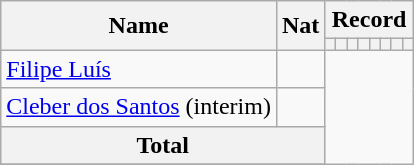<table class="wikitable sortable">
<tr>
<th rowspan="2">Name</th>
<th rowspan="2">Nat</th>
<th colspan="8">Record</th>
</tr>
<tr>
<th></th>
<th></th>
<th></th>
<th></th>
<th></th>
<th></th>
<th></th>
<th></th>
</tr>
<tr>
<td align=left><a href='#'>Filipe Luís</a></td>
<td><br></td>
</tr>
<tr>
<td align=left><a href='#'>Cleber dos Santos</a> (interim) </td>
<td><br></td>
</tr>
<tr>
<th colspan="2">Total<br></th>
</tr>
<tr>
</tr>
</table>
